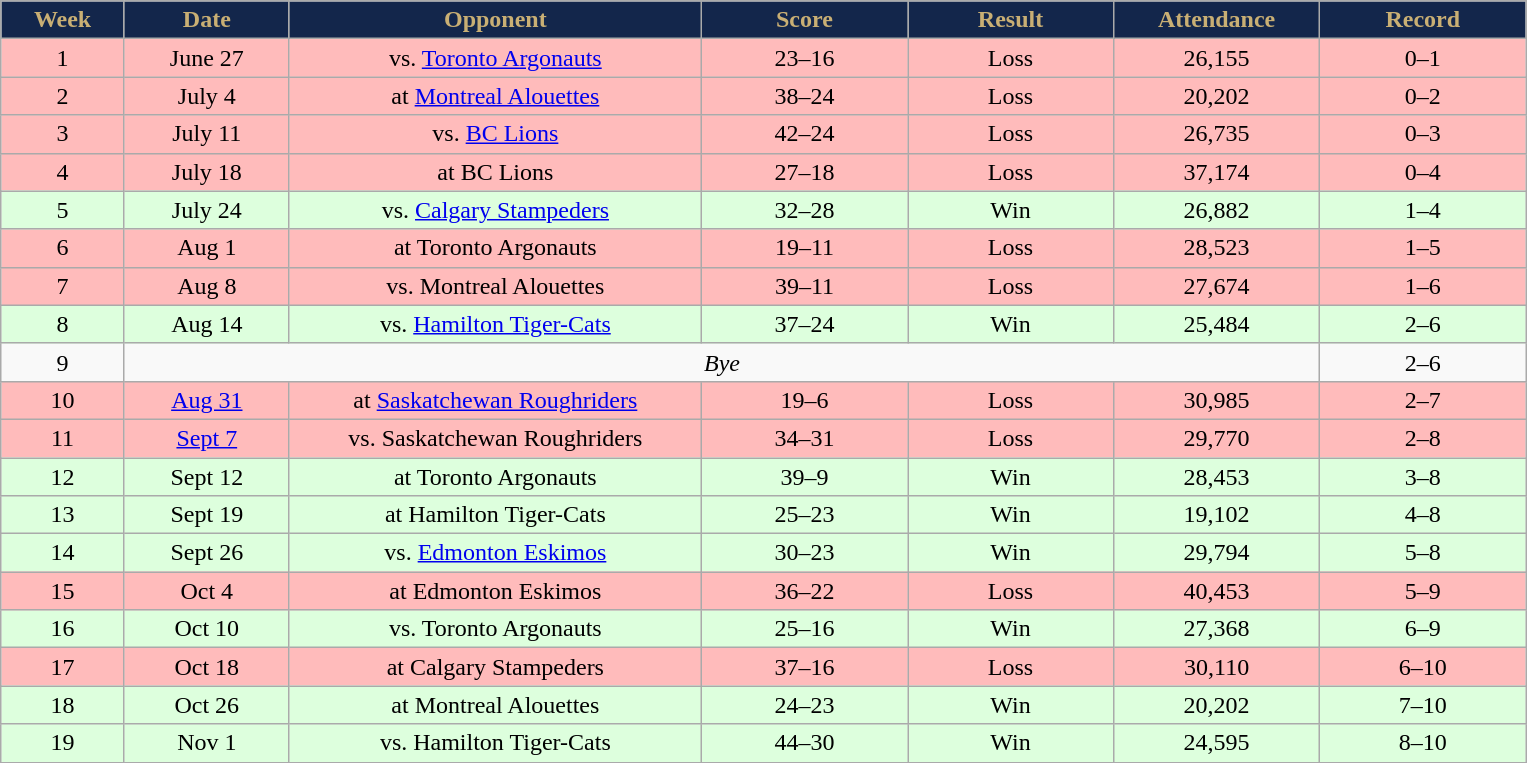<table class="wikitable sortable sortable">
<tr>
<th style="background:#13264B;color:#C9AF74;" width="6%">Week</th>
<th style="background:#13264B;color:#C9AF74;" width="8%">Date</th>
<th style="background:#13264B;color:#C9AF74;" width="20%">Opponent</th>
<th style="background:#13264B;color:#C9AF74;" width="10%">Score</th>
<th style="background:#13264B;color:#C9AF74;" width="10%">Result</th>
<th style="background:#13264B;color:#C9AF74;" width="10%">Attendance</th>
<th style="background:#13264B;color:#C9AF74;" width="10%">Record</th>
</tr>
<tr align="center" bgcolor="#ffbbbb">
<td>1</td>
<td>June 27</td>
<td>vs. <a href='#'>Toronto Argonauts</a></td>
<td>23–16</td>
<td>Loss</td>
<td>26,155</td>
<td>0–1</td>
</tr>
<tr align="center" bgcolor="#ffbbbb">
<td>2</td>
<td>July 4</td>
<td>at <a href='#'>Montreal Alouettes</a></td>
<td>38–24</td>
<td>Loss</td>
<td>20,202</td>
<td>0–2</td>
</tr>
<tr align="center" bgcolor="#ffbbbb">
<td>3</td>
<td>July 11</td>
<td>vs. <a href='#'>BC Lions</a></td>
<td>42–24</td>
<td>Loss</td>
<td>26,735</td>
<td>0–3</td>
</tr>
<tr align="center" bgcolor="#ffbbbb">
<td>4</td>
<td>July 18</td>
<td>at BC Lions</td>
<td>27–18</td>
<td>Loss</td>
<td>37,174</td>
<td>0–4</td>
</tr>
<tr align="center" bgcolor="#ddffdd">
<td>5</td>
<td>July 24</td>
<td>vs. <a href='#'>Calgary Stampeders</a></td>
<td>32–28</td>
<td>Win</td>
<td>26,882</td>
<td>1–4</td>
</tr>
<tr align="center" bgcolor="#ffbbbb">
<td>6</td>
<td>Aug 1</td>
<td>at Toronto Argonauts</td>
<td>19–11</td>
<td>Loss</td>
<td>28,523</td>
<td>1–5</td>
</tr>
<tr align="center" bgcolor="#ffbbbb">
<td>7</td>
<td>Aug 8</td>
<td>vs. Montreal Alouettes</td>
<td>39–11</td>
<td>Loss</td>
<td>27,674</td>
<td>1–6</td>
</tr>
<tr align="center" bgcolor="#ddffdd">
<td>8</td>
<td>Aug 14</td>
<td>vs. <a href='#'>Hamilton Tiger-Cats</a></td>
<td>37–24</td>
<td>Win</td>
<td>25,484</td>
<td>2–6</td>
</tr>
<tr align="center">
<td>9</td>
<td colSpan=5 align="center"><em>Bye</em></td>
<td>2–6</td>
</tr>
<tr align="center" bgcolor="#ffbbbb">
<td>10</td>
<td><a href='#'>Aug 31</a></td>
<td>at <a href='#'>Saskatchewan Roughriders</a></td>
<td>19–6</td>
<td>Loss</td>
<td>30,985</td>
<td>2–7</td>
</tr>
<tr align="center" bgcolor="#ffbbbb">
<td>11</td>
<td><a href='#'>Sept 7</a></td>
<td>vs. Saskatchewan Roughriders</td>
<td>34–31</td>
<td>Loss</td>
<td>29,770</td>
<td>2–8</td>
</tr>
<tr align="center" bgcolor="#ddffdd">
<td>12</td>
<td>Sept 12</td>
<td>at Toronto Argonauts</td>
<td>39–9</td>
<td>Win</td>
<td>28,453</td>
<td>3–8</td>
</tr>
<tr align="center" bgcolor="#ddffdd">
<td>13</td>
<td>Sept 19</td>
<td>at Hamilton Tiger-Cats</td>
<td>25–23</td>
<td>Win</td>
<td>19,102</td>
<td>4–8</td>
</tr>
<tr align="center" bgcolor="#ddffdd">
<td>14</td>
<td>Sept 26</td>
<td>vs. <a href='#'>Edmonton Eskimos</a></td>
<td>30–23</td>
<td>Win</td>
<td>29,794</td>
<td>5–8</td>
</tr>
<tr align="center" bgcolor="ffbbbb">
<td>15</td>
<td>Oct 4</td>
<td>at Edmonton Eskimos</td>
<td>36–22</td>
<td>Loss</td>
<td>40,453</td>
<td>5–9</td>
</tr>
<tr align="center" bgcolor="#ddffdd">
<td>16</td>
<td>Oct 10</td>
<td>vs. Toronto Argonauts</td>
<td>25–16</td>
<td>Win</td>
<td>27,368</td>
<td>6–9</td>
</tr>
<tr align="center" bgcolor="ffbbbb">
<td>17</td>
<td>Oct 18</td>
<td>at Calgary Stampeders</td>
<td>37–16</td>
<td>Loss</td>
<td>30,110</td>
<td>6–10</td>
</tr>
<tr align="center" bgcolor="#ddffdd">
<td>18</td>
<td>Oct 26</td>
<td>at Montreal Alouettes</td>
<td>24–23</td>
<td>Win</td>
<td>20,202</td>
<td>7–10</td>
</tr>
<tr align="center" bgcolor="#ddffdd">
<td>19</td>
<td>Nov 1</td>
<td>vs. Hamilton Tiger-Cats</td>
<td>44–30</td>
<td>Win</td>
<td>24,595</td>
<td>8–10</td>
</tr>
<tr>
</tr>
</table>
